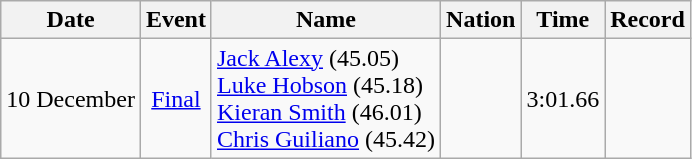<table class="wikitable" style=text-align:center>
<tr>
<th>Date</th>
<th>Event</th>
<th>Name</th>
<th>Nation</th>
<th>Time</th>
<th>Record</th>
</tr>
<tr>
<td>10 December</td>
<td><a href='#'>Final</a></td>
<td align=left><a href='#'>Jack Alexy</a> (45.05)<br><a href='#'>Luke Hobson</a> (45.18)<br><a href='#'>Kieran Smith</a> (46.01)<br><a href='#'>Chris Guiliano</a> (45.42)</td>
<td align=left></td>
<td>3:01.66</td>
<td></td>
</tr>
</table>
